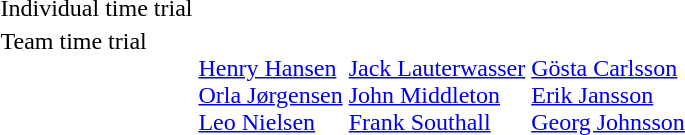<table>
<tr>
<td>Individual time trial<br></td>
<td></td>
<td></td>
<td></td>
</tr>
<tr valign="top">
<td>Team time trial<br></td>
<td><br><a href='#'>Henry Hansen</a><br><a href='#'>Orla Jørgensen</a><br><a href='#'>Leo Nielsen</a></td>
<td><br><a href='#'>Jack Lauterwasser</a><br><a href='#'>John Middleton</a><br><a href='#'>Frank Southall</a></td>
<td><br><a href='#'>Gösta Carlsson</a><br><a href='#'>Erik Jansson</a><br><a href='#'>Georg Johnsson</a></td>
</tr>
</table>
